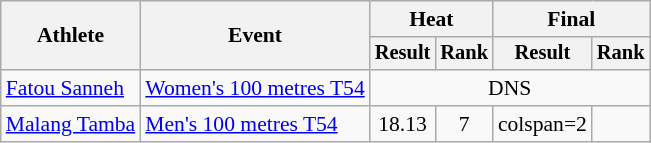<table class="wikitable" style="text-align: center; font-size:90%">
<tr>
<th rowspan="2">Athlete</th>
<th rowspan="2">Event</th>
<th colspan="2">Heat</th>
<th colspan="2">Final</th>
</tr>
<tr style="font-size:95%">
<th>Result</th>
<th>Rank</th>
<th>Result</th>
<th>Rank</th>
</tr>
<tr>
<td align=left><a href='#'>Fatou Sanneh</a></td>
<td align=left><a href='#'>Women's 100 metres T54</a></td>
<td colspan=4>DNS</td>
</tr>
<tr align=center>
<td align=left><a href='#'>Malang Tamba</a></td>
<td align=left><a href='#'>Men's 100 metres T54</a></td>
<td>18.13</td>
<td>7</td>
<td>colspan=2 </td>
</tr>
</table>
